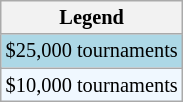<table class=wikitable style="font-size:85%">
<tr>
<th>Legend</th>
</tr>
<tr style="background:lightblue;">
<td>$25,000 tournaments</td>
</tr>
<tr style="background:#f0f8ff;">
<td>$10,000 tournaments</td>
</tr>
</table>
